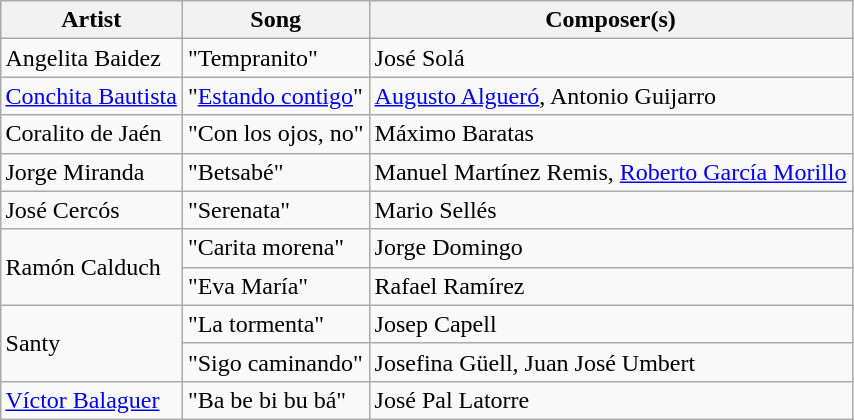<table class="sortable wikitable" style="margin: 1em auto 1em auto">
<tr>
<th>Artist</th>
<th>Song</th>
<th>Composer(s)</th>
</tr>
<tr>
<td>Angelita Baidez</td>
<td>"Tempranito"</td>
<td>José Solá</td>
</tr>
<tr>
<td><a href='#'>Conchita Bautista</a></td>
<td>"<a href='#'>Estando contigo</a>"</td>
<td><a href='#'>Augusto Algueró</a>, Antonio Guijarro</td>
</tr>
<tr>
<td>Coralito de Jaén</td>
<td>"Con los ojos, no"</td>
<td>Máximo Baratas</td>
</tr>
<tr>
<td>Jorge Miranda</td>
<td>"Betsabé"</td>
<td>Manuel Martínez Remis, <a href='#'>Roberto García Morillo</a></td>
</tr>
<tr>
<td>José Cercós</td>
<td>"Serenata"</td>
<td>Mario Sellés</td>
</tr>
<tr>
<td rowspan="2">Ramón Calduch</td>
<td>"Carita morena"</td>
<td>Jorge Domingo</td>
</tr>
<tr>
<td>"Eva María"</td>
<td>Rafael Ramírez</td>
</tr>
<tr>
<td rowspan="2">Santy</td>
<td>"La tormenta"</td>
<td>Josep Capell</td>
</tr>
<tr>
<td>"Sigo caminando"</td>
<td>Josefina Güell, Juan José Umbert</td>
</tr>
<tr>
<td><a href='#'>Víctor Balaguer</a></td>
<td>"Ba be bi bu bá"</td>
<td>José Pal Latorre</td>
</tr>
</table>
